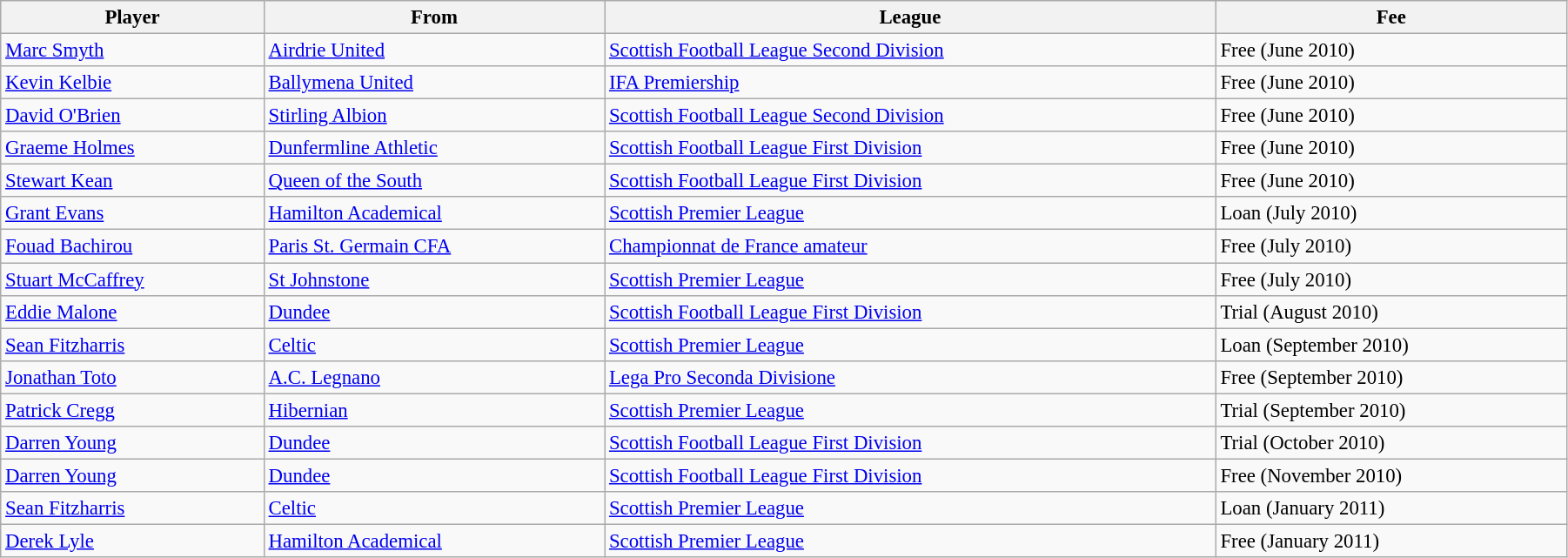<table class="wikitable" style="text-align:center; font-size:95%;width:95%; text-align:left">
<tr>
<th><strong>Player</strong></th>
<th><strong>From</strong></th>
<th><strong>League</strong></th>
<th><strong>Fee</strong></th>
</tr>
<tr --->
<td> <a href='#'>Marc Smyth</a></td>
<td><a href='#'>Airdrie United</a></td>
<td><a href='#'>Scottish Football League Second Division</a></td>
<td>Free (June 2010)</td>
</tr>
<tr --->
<td> <a href='#'>Kevin Kelbie</a></td>
<td> <a href='#'>Ballymena United</a></td>
<td><a href='#'>IFA Premiership</a></td>
<td>Free (June 2010)</td>
</tr>
<tr --->
<td> <a href='#'>David O'Brien</a></td>
<td><a href='#'>Stirling Albion</a></td>
<td><a href='#'>Scottish Football League Second Division</a></td>
<td>Free (June 2010)</td>
</tr>
<tr --->
<td> <a href='#'>Graeme Holmes</a></td>
<td><a href='#'>Dunfermline Athletic</a></td>
<td><a href='#'>Scottish Football League First Division</a></td>
<td>Free (June 2010)</td>
</tr>
<tr --->
<td> <a href='#'>Stewart Kean</a></td>
<td><a href='#'>Queen of the South</a></td>
<td><a href='#'>Scottish Football League First Division</a></td>
<td>Free (June 2010)</td>
</tr>
<tr --->
<td> <a href='#'>Grant Evans</a></td>
<td><a href='#'>Hamilton Academical</a></td>
<td><a href='#'>Scottish Premier League</a></td>
<td>Loan (July 2010)</td>
</tr>
<tr --->
<td> <a href='#'>Fouad Bachirou</a></td>
<td> <a href='#'>Paris St. Germain CFA</a></td>
<td><a href='#'>Championnat de France amateur</a></td>
<td>Free (July 2010)</td>
</tr>
<tr --->
<td> <a href='#'>Stuart McCaffrey</a></td>
<td><a href='#'>St Johnstone</a></td>
<td><a href='#'>Scottish Premier League</a></td>
<td>Free (July 2010)</td>
</tr>
<tr --->
<td> <a href='#'>Eddie Malone</a></td>
<td><a href='#'>Dundee</a></td>
<td><a href='#'>Scottish Football League First Division</a></td>
<td>Trial (August 2010)</td>
</tr>
<tr --->
<td> <a href='#'>Sean Fitzharris</a></td>
<td><a href='#'>Celtic</a></td>
<td><a href='#'>Scottish Premier League</a></td>
<td>Loan (September 2010)</td>
</tr>
<tr --->
<td> <a href='#'>Jonathan Toto</a></td>
<td> <a href='#'>A.C. Legnano</a></td>
<td><a href='#'>Lega Pro Seconda Divisione</a></td>
<td>Free (September 2010)</td>
</tr>
<tr --->
<td> <a href='#'>Patrick Cregg</a></td>
<td><a href='#'>Hibernian</a></td>
<td><a href='#'>Scottish Premier League</a></td>
<td>Trial (September 2010)</td>
</tr>
<tr --->
<td> <a href='#'>Darren Young</a></td>
<td><a href='#'>Dundee</a></td>
<td><a href='#'>Scottish Football League First Division</a></td>
<td>Trial (October 2010)</td>
</tr>
<tr --->
<td> <a href='#'>Darren Young</a></td>
<td><a href='#'>Dundee</a></td>
<td><a href='#'>Scottish Football League First Division</a></td>
<td>Free (November 2010)</td>
</tr>
<tr --->
<td> <a href='#'>Sean Fitzharris</a></td>
<td><a href='#'>Celtic</a></td>
<td><a href='#'>Scottish Premier League</a></td>
<td>Loan (January 2011)</td>
</tr>
<tr --->
<td> <a href='#'>Derek Lyle</a></td>
<td><a href='#'>Hamilton Academical</a></td>
<td><a href='#'>Scottish Premier League</a></td>
<td>Free (January 2011)</td>
</tr>
</table>
